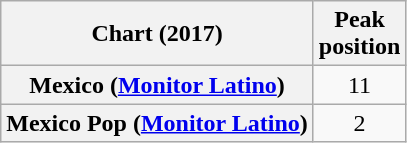<table class="wikitable plainrowheaders" style="text-align:center">
<tr>
<th scope="col">Chart (2017)</th>
<th scope="col">Peak<br>position</th>
</tr>
<tr>
<th scope="row">Mexico (<a href='#'>Monitor Latino</a>)</th>
<td>11</td>
</tr>
<tr>
<th scope="row">Mexico Pop (<a href='#'>Monitor Latino</a>)</th>
<td>2</td>
</tr>
</table>
